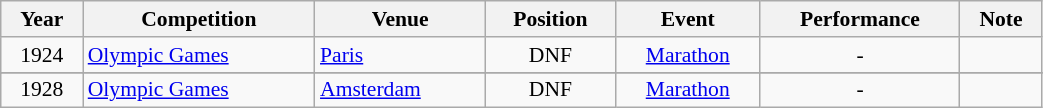<table class="wikitable" width=55% style="font-size:90%; text-align:center;">
<tr>
<th>Year</th>
<th>Competition</th>
<th>Venue</th>
<th>Position</th>
<th>Event</th>
<th>Performance</th>
<th>Note</th>
</tr>
<tr>
<td rowspan=1>1924</td>
<td rowspan=1 align=left><a href='#'>Olympic Games</a></td>
<td rowspan=1 align=left> <a href='#'>Paris</a></td>
<td>DNF</td>
<td><a href='#'>Marathon</a></td>
<td>-</td>
<td></td>
</tr>
<tr>
</tr>
<tr>
<td rowspan=1>1928</td>
<td rowspan=1 align=left><a href='#'>Olympic Games</a></td>
<td rowspan=1 align=left> <a href='#'>Amsterdam</a></td>
<td>DNF</td>
<td><a href='#'>Marathon</a></td>
<td>-</td>
<td></td>
</tr>
</table>
